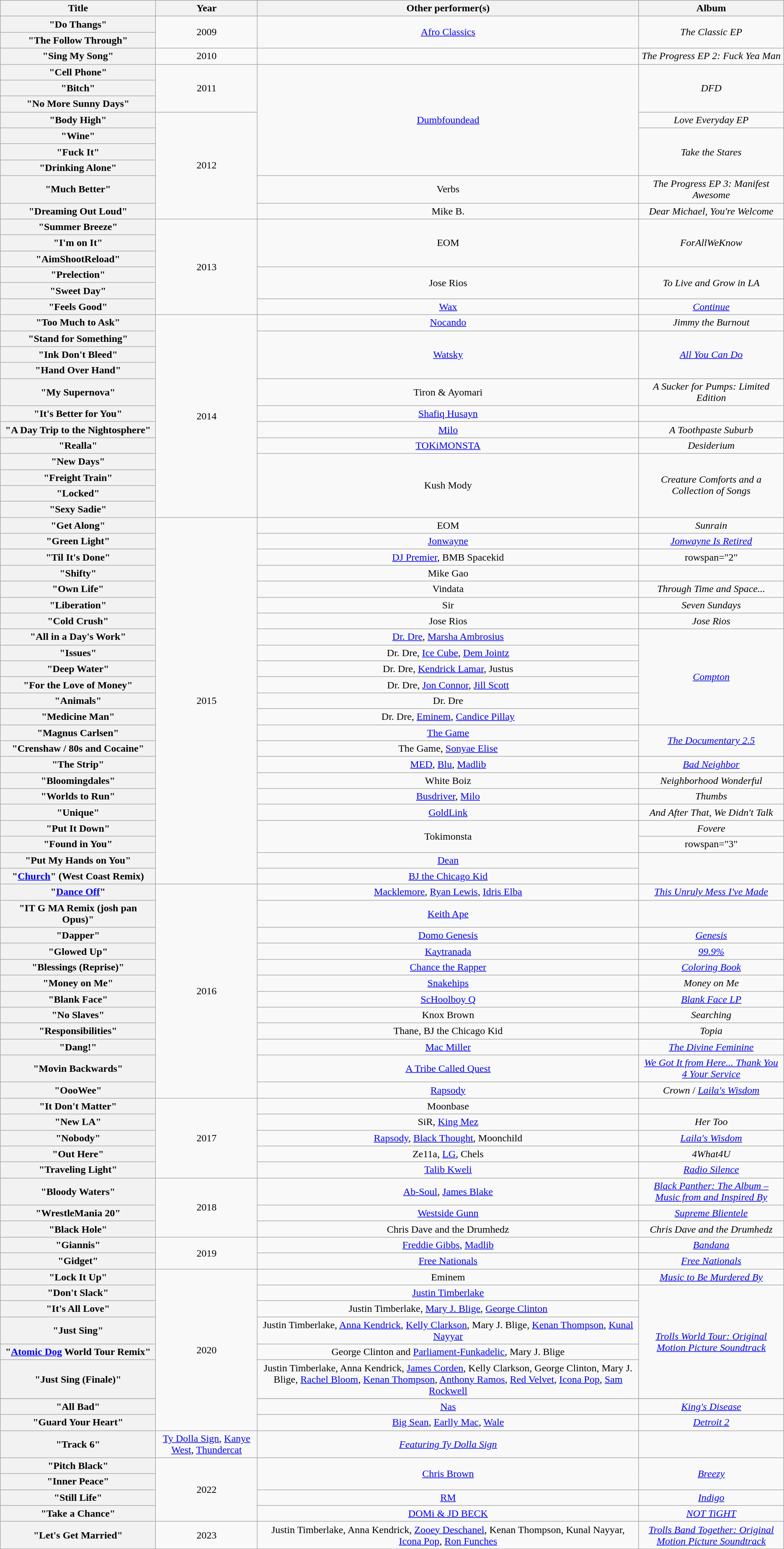<table class="wikitable plainrowheaders" style="text-align:center;">
<tr>
<th scope="col" style="width:15em;">Title</th>
<th scope="col">Year</th>
<th scope="col">Other performer(s)</th>
<th scope="col">Album</th>
</tr>
<tr>
<th scope="row">"Do Thangs"</th>
<td rowspan="2">2009</td>
<td rowspan="2"><a href='#'>Afro Classics</a></td>
<td rowspan="2"><em>The Classic EP</em></td>
</tr>
<tr>
<th scope="row">"The Follow Through"</th>
</tr>
<tr>
<th scope="row">"Sing My Song"</th>
<td>2010</td>
<td></td>
<td><em>The Progress EP 2: Fuck Yea Man</em></td>
</tr>
<tr>
<th scope="row">"Cell Phone"</th>
<td rowspan="3">2011</td>
<td rowspan="7"><a href='#'>Dumbfoundead</a></td>
<td rowspan="3"><em>DFD</em></td>
</tr>
<tr>
<th scope="row">"Bitch"</th>
</tr>
<tr>
<th scope="row">"No More Sunny Days"</th>
</tr>
<tr>
<th scope="row">"Body High"</th>
<td rowspan="6">2012</td>
<td><em>Love Everyday EP</em></td>
</tr>
<tr>
<th scope="row">"Wine"</th>
<td rowspan="3"><em>Take the Stares</em></td>
</tr>
<tr>
<th scope="row">"Fuck It"</th>
</tr>
<tr>
<th scope="row">"Drinking Alone"</th>
</tr>
<tr>
<th scope="row">"Much Better"</th>
<td>Verbs</td>
<td><em>The Progress EP 3: Manifest Awesome</em></td>
</tr>
<tr>
<th scope="row">"Dreaming Out Loud"</th>
<td>Mike B.</td>
<td><em>Dear Michael, You're Welcome</em></td>
</tr>
<tr>
<th scope="row">"Summer Breeze"</th>
<td rowspan="6">2013</td>
<td rowspan="3">EOM</td>
<td rowspan="3"><em>ForAllWeKnow</em></td>
</tr>
<tr>
<th scope="row">"I'm on It"</th>
</tr>
<tr>
<th scope="row">"AimShootReload"</th>
</tr>
<tr>
<th scope="row">"Prelection"</th>
<td rowspan="2">Jose Rios</td>
<td rowspan="2"><em>To Live and Grow in LA</em></td>
</tr>
<tr>
<th scope="row">"Sweet Day"</th>
</tr>
<tr>
<th scope="row">"Feels Good"</th>
<td><a href='#'>Wax</a></td>
<td><em><a href='#'>Continue</a></em></td>
</tr>
<tr>
<th scope="row">"Too Much to Ask"</th>
<td rowspan="12">2014</td>
<td><a href='#'>Nocando</a></td>
<td><em>Jimmy the Burnout</em></td>
</tr>
<tr>
<th scope="row">"Stand for Something"</th>
<td rowspan="3"><a href='#'>Watsky</a></td>
<td rowspan="3"><em><a href='#'>All You Can Do</a></em></td>
</tr>
<tr>
<th scope="row">"Ink Don't Bleed"</th>
</tr>
<tr>
<th scope="row">"Hand Over Hand"</th>
</tr>
<tr>
<th scope="row">"My Supernova"</th>
<td>Tiron & Ayomari</td>
<td><em>A Sucker for Pumps: Limited Edition</em></td>
</tr>
<tr>
<th scope="row">"It's Better for You"</th>
<td><a href='#'>Shafiq Husayn</a></td>
<td></td>
</tr>
<tr>
<th scope="row">"A Day Trip to the Nightosphere"</th>
<td><a href='#'>Milo</a></td>
<td><em>A Toothpaste Suburb</em></td>
</tr>
<tr>
<th scope="row">"Realla"</th>
<td><a href='#'>TOKiMONSTA</a></td>
<td><em>Desiderium</em></td>
</tr>
<tr>
<th scope="row">"New Days"</th>
<td rowspan="4">Kush Mody</td>
<td rowspan="4"><em>Creature Comforts and a Collection of Songs</em></td>
</tr>
<tr>
<th scope="row">"Freight Train"</th>
</tr>
<tr>
<th scope="row">"Locked"</th>
</tr>
<tr>
<th scope="row">"Sexy Sadie"</th>
</tr>
<tr>
<th scope="row">"Get Along"</th>
<td rowspan="23">2015</td>
<td>EOM</td>
<td><em>Sunrain</em></td>
</tr>
<tr>
<th scope="row">"Green Light"</th>
<td><a href='#'>Jonwayne</a></td>
<td><em><a href='#'>Jonwayne Is Retired</a></em></td>
</tr>
<tr>
<th scope="row">"Til It's Done"</th>
<td><a href='#'>DJ Premier</a>, BMB Spacekid</td>
<td>rowspan="2" </td>
</tr>
<tr>
<th scope="row">"Shifty"</th>
<td>Mike Gao</td>
</tr>
<tr>
<th scope="row">"Own Life"</th>
<td>Vindata</td>
<td><em>Through Time and Space...</em></td>
</tr>
<tr>
<th scope="row">"Liberation"</th>
<td>Sir</td>
<td><em>Seven Sundays</em></td>
</tr>
<tr>
<th scope="row">"Cold Crush"</th>
<td>Jose Rios</td>
<td><em>Jose Rios</em></td>
</tr>
<tr>
<th scope="row">"All in a Day's Work"</th>
<td><a href='#'>Dr. Dre</a>, <a href='#'>Marsha Ambrosius</a></td>
<td rowspan="6"><em><a href='#'>Compton</a></em></td>
</tr>
<tr>
<th scope="row">"Issues"</th>
<td>Dr. Dre, <a href='#'>Ice Cube</a>, <a href='#'>Dem Jointz</a></td>
</tr>
<tr>
<th scope="row">"Deep Water"</th>
<td>Dr. Dre, <a href='#'>Kendrick Lamar</a>, Justus</td>
</tr>
<tr>
<th scope="row">"For the Love of Money"</th>
<td>Dr. Dre, <a href='#'>Jon Connor</a>, <a href='#'>Jill Scott</a></td>
</tr>
<tr>
<th scope="row">"Animals"</th>
<td>Dr. Dre</td>
</tr>
<tr>
<th scope="row">"Medicine Man"</th>
<td>Dr. Dre, <a href='#'>Eminem</a>, <a href='#'>Candice Pillay</a></td>
</tr>
<tr>
<th scope="row">"Magnus Carlsen"</th>
<td><a href='#'>The Game</a></td>
<td rowspan="2"><em><a href='#'>The Documentary 2.5</a></em></td>
</tr>
<tr>
<th scope="row">"Crenshaw / 80s and Cocaine"</th>
<td>The Game, <a href='#'>Sonyae Elise</a></td>
</tr>
<tr>
<th scope="row">"The Strip"</th>
<td><a href='#'>MED</a>, <a href='#'>Blu</a>, <a href='#'>Madlib</a></td>
<td><em><a href='#'>Bad Neighbor</a></em></td>
</tr>
<tr>
<th scope="row">"Bloomingdales"</th>
<td>White Boiz</td>
<td><em>Neighborhood Wonderful</em></td>
</tr>
<tr>
<th scope="row">"Worlds to Run"</th>
<td><a href='#'>Busdriver</a>, <a href='#'>Milo</a></td>
<td><em>Thumbs</em></td>
</tr>
<tr>
<th scope="row">"Unique"</th>
<td><a href='#'>GoldLink</a></td>
<td><em>And After That, We Didn't Talk</em></td>
</tr>
<tr>
<th scope="row">"Put It Down"</th>
<td rowspan="2">Tokimonsta</td>
<td><em>Fovere</em></td>
</tr>
<tr>
<th scope="row">"Found in You"</th>
<td>rowspan="3" </td>
</tr>
<tr>
<th scope="row">"Put My Hands on You"</th>
<td><a href='#'>Dean</a></td>
</tr>
<tr>
<th scope="row">"<a href='#'>Church</a>" (West Coast Remix)</th>
<td><a href='#'>BJ the Chicago Kid</a></td>
</tr>
<tr>
<th scope="row">"<a href='#'>Dance Off</a>"</th>
<td rowspan="12">2016</td>
<td><a href='#'>Macklemore</a>, <a href='#'>Ryan Lewis</a>, <a href='#'>Idris Elba</a></td>
<td><em><a href='#'>This Unruly Mess I've Made</a></em></td>
</tr>
<tr>
<th scope="row">"IT G MA Remix (josh pan Opus)"</th>
<td><a href='#'>Keith Ape</a></td>
<td></td>
</tr>
<tr>
<th scope="row">"Dapper"</th>
<td><a href='#'>Domo Genesis</a></td>
<td><em><a href='#'>Genesis</a></em></td>
</tr>
<tr>
<th scope="row">"Glowed Up"</th>
<td><a href='#'>Kaytranada</a></td>
<td><em><a href='#'>99.9%</a></em></td>
</tr>
<tr>
<th scope="row">"Blessings (Reprise)"</th>
<td><a href='#'>Chance the Rapper</a></td>
<td><em><a href='#'>Coloring Book</a></em></td>
</tr>
<tr>
<th scope="row">"Money on Me"</th>
<td><a href='#'>Snakehips</a></td>
<td><em>Money on Me</em></td>
</tr>
<tr>
<th scope="row">"Blank Face"</th>
<td><a href='#'>ScHoolboy Q</a></td>
<td><em><a href='#'>Blank Face LP</a></em></td>
</tr>
<tr>
<th scope="row">"No Slaves"</th>
<td>Knox Brown</td>
<td><em>Searching</em></td>
</tr>
<tr>
<th scope="row">"Responsibilities"</th>
<td>Thane, BJ the Chicago Kid</td>
<td><em>Topia</em></td>
</tr>
<tr>
<th scope="row">"Dang!"</th>
<td><a href='#'>Mac Miller</a></td>
<td><em><a href='#'>The Divine Feminine</a></em></td>
</tr>
<tr>
<th scope = "row">"Movin Backwards"</th>
<td><a href='#'>A Tribe Called Quest</a></td>
<td><em><a href='#'>We Got It from Here... Thank You 4 Your Service</a></em></td>
</tr>
<tr>
<th scope = "row">"OooWee"</th>
<td><a href='#'>Rapsody</a></td>
<td><em>Crown</em> / <em><a href='#'>Laila's Wisdom</a></em></td>
</tr>
<tr>
<th scope="row">"It Don't Matter"</th>
<td rowspan="5">2017</td>
<td>Moonbase</td>
<td></td>
</tr>
<tr>
<th scope="row">"New LA"</th>
<td>SiR, <a href='#'>King Mez</a></td>
<td><em>Her Too</em></td>
</tr>
<tr>
<th scope="row">"Nobody"</th>
<td><a href='#'>Rapsody</a>, <a href='#'>Black Thought</a>, Moonchild</td>
<td><em><a href='#'>Laila's Wisdom</a></em></td>
</tr>
<tr>
<th scope="row">"Out Here"</th>
<td>Ze11a, <a href='#'>LG</a>, Chels</td>
<td><em>4What4U</em></td>
</tr>
<tr>
<th scope="row">"Traveling Light"</th>
<td><a href='#'>Talib Kweli</a></td>
<td><em><a href='#'>Radio Silence</a></em></td>
</tr>
<tr>
<th scope="row">"Bloody Waters"</th>
<td rowspan="3">2018</td>
<td><a href='#'>Ab-Soul</a>, <a href='#'>James Blake</a></td>
<td><em><a href='#'>Black Panther: The Album – Music from and Inspired By</a></em></td>
</tr>
<tr>
<th scope="row">"WrestleMania 20"</th>
<td><a href='#'>Westside Gunn</a></td>
<td><em><a href='#'>Supreme Blientele</a></em></td>
</tr>
<tr>
<th scope="row">"Black Hole"</th>
<td>Chris Dave and the Drumhedz</td>
<td><em>Chris Dave and the Drumhedz</em></td>
</tr>
<tr>
<th scope="row">"Giannis"</th>
<td rowspan="2">2019</td>
<td><a href='#'>Freddie Gibbs</a>, <a href='#'>Madlib</a></td>
<td><em><a href='#'>Bandana</a></em></td>
</tr>
<tr>
<th scope="row">"Gidget"</th>
<td><a href='#'>Free Nationals</a></td>
<td><em><a href='#'>Free Nationals</a></em></td>
</tr>
<tr>
<th scope="row">"Lock It Up"</th>
<td rowspan="9">2020</td>
<td>Eminem</td>
<td><em><a href='#'>Music to Be Murdered By</a></em></td>
</tr>
<tr>
<th scope="row">"Don't Slack"</th>
<td><a href='#'>Justin Timberlake</a></td>
<td rowspan="5"><em><a href='#'>Trolls World Tour: Original Motion Picture Soundtrack</a></em></td>
</tr>
<tr>
<th scope="row">"It's All Love"</th>
<td>Justin Timberlake, <a href='#'>Mary J. Blige</a>, <a href='#'>George Clinton</a></td>
</tr>
<tr>
<th scope="row">"Just Sing"</th>
<td>Justin Timberlake, <a href='#'>Anna Kendrick</a>, <a href='#'>Kelly Clarkson</a>, Mary J. Blige, <a href='#'>Kenan Thompson</a>, <a href='#'>Kunal Nayyar</a></td>
</tr>
<tr>
<th scope="row">"<a href='#'>Atomic Dog</a> World Tour Remix"</th>
<td>George Clinton and <a href='#'>Parliament-Funkadelic</a>, Mary J. Blige</td>
</tr>
<tr>
<th scope="row">"Just Sing (Finale)"</th>
<td>Justin Timberlake, Anna Kendrick, <a href='#'>James Corden</a>, Kelly Clarkson, George Clinton, Mary J. Blige, <a href='#'>Rachel Bloom</a>, <a href='#'>Kenan Thompson</a>, <a href='#'>Anthony Ramos</a>, <a href='#'>Red Velvet</a>, <a href='#'>Icona Pop</a>, <a href='#'>Sam Rockwell</a></td>
</tr>
<tr>
</tr>
<tr>
<th scope="row">"All Bad"</th>
<td><a href='#'>Nas</a></td>
<td><em><a href='#'>King's Disease</a></em></td>
</tr>
<tr>
<th scope="row">"Guard Your Heart"</th>
<td><a href='#'>Big Sean</a>, <a href='#'>Earlly Mac</a>, <a href='#'>Wale</a></td>
<td><em><a href='#'>Detroit 2</a></em></td>
</tr>
<tr>
<th scope="row">"Track 6"</th>
<td><a href='#'>Ty Dolla Sign</a>, <a href='#'>Kanye West</a>, <a href='#'>Thundercat</a></td>
<td><em><a href='#'>Featuring Ty Dolla Sign</a></em></td>
</tr>
<tr>
<th scope="row">"Pitch Black"</th>
<td rowspan="4">2022</td>
<td rowspan="2"><a href='#'>Chris Brown</a></td>
<td rowspan="2"><em><a href='#'>Breezy</a></em></td>
</tr>
<tr>
<th scope="row">"Inner Peace"</th>
</tr>
<tr>
<th scope="row">"Still Life"</th>
<td><a href='#'>RM</a></td>
<td><em><a href='#'>Indigo</a></em></td>
</tr>
<tr>
<th scope="row">"Take a Chance"</th>
<td><a href='#'>DOMi & JD BECK</a></td>
<td><em><a href='#'>NOT TiGHT</a></em></td>
</tr>
<tr>
<th scope="row">"Let's Get Married"</th>
<td rowspan="1">2023</td>
<td>Justin Timberlake, Anna Kendrick, <a href='#'>Zooey Deschanel</a>, Kenan Thompson, Kunal Nayyar, <a href='#'>Icona Pop</a>, <a href='#'>Ron Funches</a></td>
<td><em><a href='#'>Trolls Band Together: Original Motion Picture Soundtrack</a></em></td>
</tr>
</table>
